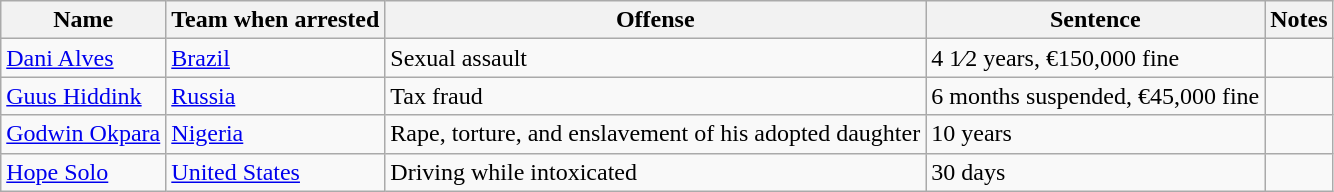<table class="wikitable">
<tr>
<th>Name</th>
<th>Team when arrested</th>
<th>Offense</th>
<th>Sentence</th>
<th>Notes</th>
</tr>
<tr>
<td><a href='#'>Dani Alves</a></td>
<td><a href='#'>Brazil</a></td>
<td>Sexual assault</td>
<td>4 1⁄2 years, €150,000 fine</td>
<td></td>
</tr>
<tr>
<td><a href='#'>Guus Hiddink</a></td>
<td><a href='#'>Russia</a></td>
<td>Tax fraud</td>
<td>6 months suspended, €45,000 fine</td>
<td></td>
</tr>
<tr>
<td><a href='#'>Godwin Okpara</a></td>
<td><a href='#'>Nigeria</a></td>
<td>Rape, torture, and enslavement of his adopted daughter</td>
<td>10 years</td>
<td></td>
</tr>
<tr>
<td><a href='#'>Hope Solo</a></td>
<td><a href='#'>United States</a></td>
<td>Driving while intoxicated</td>
<td>30 days</td>
<td></td>
</tr>
</table>
